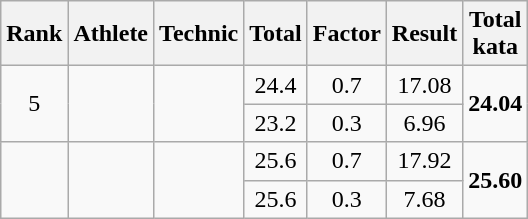<table class="wikitable" style="text-align:center">
<tr>
<th>Rank</th>
<th>Athlete</th>
<th>Technic</th>
<th>Total</th>
<th>Factor</th>
<th>Result</th>
<th>Total<br>kata</th>
</tr>
<tr>
<td rowspan=2>5</td>
<td rowspan=2 align=left></td>
<td rowspan=2 align=left></td>
<td>24.4</td>
<td>0.7</td>
<td>17.08</td>
<td rowspan=2><strong>24.04</strong></td>
</tr>
<tr>
<td>23.2</td>
<td>0.3</td>
<td>6.96</td>
</tr>
<tr>
<td rowspan=2></td>
<td rowspan=2 align=left></td>
<td rowspan=2 align=left></td>
<td>25.6</td>
<td>0.7</td>
<td>17.92</td>
<td rowspan=2><strong>25.60</strong></td>
</tr>
<tr>
<td>25.6</td>
<td>0.3</td>
<td>7.68</td>
</tr>
</table>
